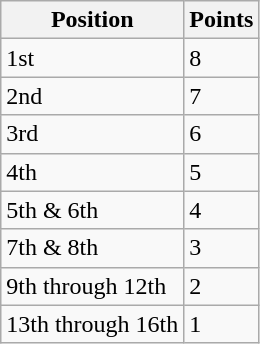<table class="wikitable">
<tr>
<th><strong>Position</strong></th>
<th><strong>Points</strong></th>
</tr>
<tr>
<td>1st</td>
<td>8</td>
</tr>
<tr>
<td>2nd</td>
<td>7</td>
</tr>
<tr>
<td>3rd</td>
<td>6</td>
</tr>
<tr>
<td>4th</td>
<td>5</td>
</tr>
<tr>
<td>5th & 6th</td>
<td>4</td>
</tr>
<tr>
<td>7th & 8th</td>
<td>3</td>
</tr>
<tr>
<td>9th through 12th</td>
<td>2</td>
</tr>
<tr>
<td>13th through 16th</td>
<td>1</td>
</tr>
</table>
